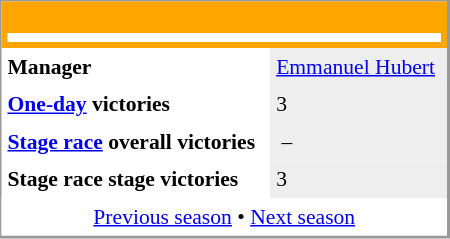<table align="right" cellpadding="4" cellspacing="0" style="margin-left:1em; width:300px; font-size:90%; border:1px solid #999; border-right-width:2px; border-bottom-width:2px; background-color:white;">
<tr>
<th colspan="2" style="background-color:#FFA500;"><br><table style="background:#FFFFFF;text-align:center;width:100%;">
<tr>
<td style="background:#FFFFFF;" align="center" width="100%"><span></span></td>
<td padding=15px></td>
</tr>
</table>
</th>
</tr>
<tr>
<td><strong>Manager </strong></td>
<td bgcolor=#EEEEEE><a href='#'>Emmanuel Hubert</a></td>
</tr>
<tr>
<td><strong><a href='#'>One-day</a> victories</strong></td>
<td bgcolor=#EEEEEE>3</td>
</tr>
<tr>
<td><strong><a href='#'>Stage race</a> overall victories</strong></td>
<td bgcolor=#EEEEEE> –</td>
</tr>
<tr>
<td><strong>Stage race stage victories</strong></td>
<td bgcolor=#EEEEEE>3</td>
</tr>
<tr>
<td colspan="2" bgcolor="white" align="center"><a href='#'>Previous season</a> • <a href='#'>Next season</a></td>
</tr>
</table>
